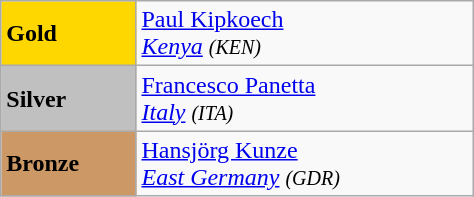<table class="wikitable" width=25%>
<tr>
<td bgcolor="gold"><strong>Gold</strong></td>
<td> <a href='#'>Paul Kipkoech</a><br><em><a href='#'>Kenya</a> <small>(KEN)</small></em></td>
</tr>
<tr>
<td bgcolor="silver"><strong>Silver</strong></td>
<td> <a href='#'>Francesco Panetta</a><br><em><a href='#'>Italy</a> <small>(ITA)</small></em></td>
</tr>
<tr>
<td bgcolor="CC9966"><strong>Bronze</strong></td>
<td> <a href='#'>Hansjörg Kunze</a><br><em><a href='#'>East Germany</a> <small>(GDR)</small></em></td>
</tr>
</table>
